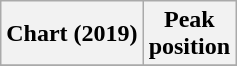<table class="wikitable plainrowheaders" style="text-align:center;">
<tr>
<th scope="col">Chart (2019)</th>
<th scope="col">Peak<br>position</th>
</tr>
<tr>
</tr>
</table>
